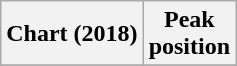<table class="wikitable sortable plainrowheaders" style="text-align:center">
<tr>
<th scope="col">Chart (2018)</th>
<th scope="col">Peak<br> position</th>
</tr>
<tr>
</tr>
</table>
